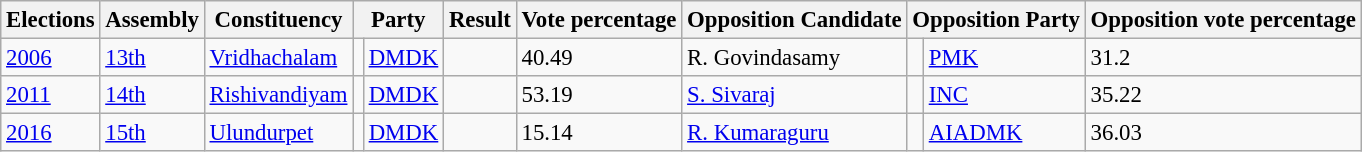<table class="wikitable sortable defaultcenter col3left col8left" style="font-size: 95%">
<tr>
<th>Elections</th>
<th>Assembly</th>
<th>Constituency</th>
<th colspan="2">Party</th>
<th>Result</th>
<th>Vote percentage</th>
<th>Opposition Candidate</th>
<th colspan="2">Opposition Party</th>
<th>Opposition vote percentage</th>
</tr>
<tr>
<td><a href='#'>2006</a></td>
<td><a href='#'>13th</a></td>
<td><a href='#'>Vridhachalam</a></td>
<td></td>
<td><a href='#'>DMDK</a></td>
<td></td>
<td>40.49</td>
<td>R. Govindasamy</td>
<td></td>
<td><a href='#'>PMK</a></td>
<td>31.2</td>
</tr>
<tr>
<td><a href='#'>2011</a></td>
<td><a href='#'>14th</a></td>
<td><a href='#'>Rishivandiyam</a></td>
<td></td>
<td><a href='#'>DMDK</a></td>
<td></td>
<td>53.19</td>
<td><a href='#'>S. Sivaraj</a></td>
<td></td>
<td><a href='#'>INC</a></td>
<td>35.22</td>
</tr>
<tr>
<td><a href='#'>2016</a></td>
<td><a href='#'>15th</a></td>
<td><a href='#'>Ulundurpet</a></td>
<td></td>
<td><a href='#'>DMDK</a></td>
<td></td>
<td>15.14</td>
<td><a href='#'>R. Kumaraguru</a></td>
<td></td>
<td><a href='#'>AIADMK</a></td>
<td>36.03</td>
</tr>
</table>
